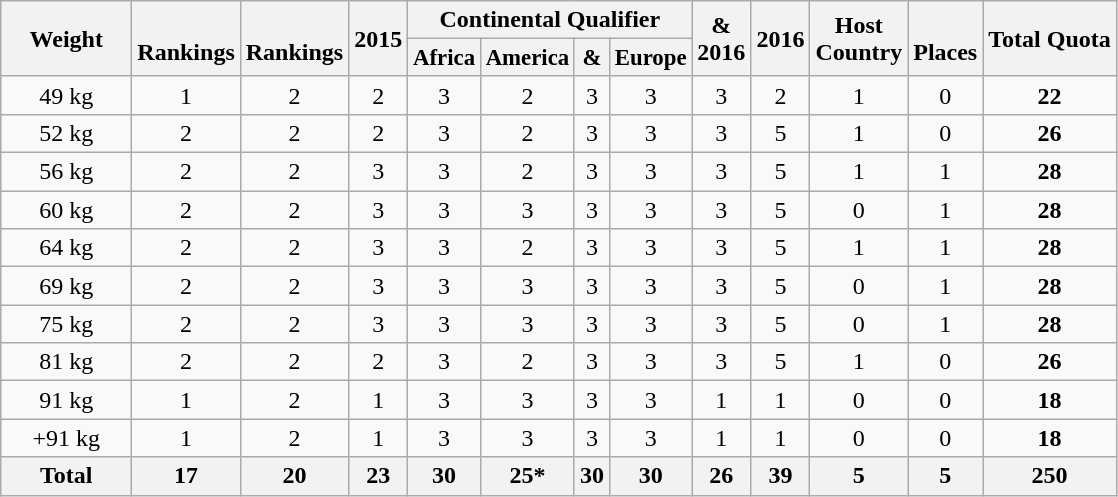<table class="wikitable" style="text-align:center;">
<tr>
<th width=80 rowspan=2>Weight</th>
<th rowspan=2><br>Rankings</th>
<th rowspan=2><br>Rankings</th>
<th rowspan=2> 2015</th>
<th colspan=4>Continental Qualifier</th>
<th rowspan=2> & <br>2016</th>
<th rowspan=2> 2016</th>
<th rowspan=2>Host<br>Country</th>
<th rowspan=2><br>Places</th>
<th rowspan=2>Total Quota</th>
</tr>
<tr style="font-size:95%">
<th>Africa</th>
<th>America</th>
<th> & </th>
<th>Europe</th>
</tr>
<tr>
<td>49 kg</td>
<td>1</td>
<td>2</td>
<td>2</td>
<td>3</td>
<td>2</td>
<td>3</td>
<td>3</td>
<td>3</td>
<td>2</td>
<td>1</td>
<td>0</td>
<td><strong>22</strong></td>
</tr>
<tr>
<td>52 kg</td>
<td>2</td>
<td>2</td>
<td>2</td>
<td>3</td>
<td>2</td>
<td>3</td>
<td>3</td>
<td>3</td>
<td>5</td>
<td>1</td>
<td>0</td>
<td><strong>26</strong></td>
</tr>
<tr>
<td>56 kg</td>
<td>2</td>
<td>2</td>
<td>3</td>
<td>3</td>
<td>2</td>
<td>3</td>
<td>3</td>
<td>3</td>
<td>5</td>
<td>1</td>
<td>1</td>
<td><strong>28</strong></td>
</tr>
<tr>
<td>60 kg</td>
<td>2</td>
<td>2</td>
<td>3</td>
<td>3</td>
<td>3</td>
<td>3</td>
<td>3</td>
<td>3</td>
<td>5</td>
<td>0</td>
<td>1</td>
<td><strong>28</strong></td>
</tr>
<tr>
<td>64 kg</td>
<td>2</td>
<td>2</td>
<td>3</td>
<td>3</td>
<td>2</td>
<td>3</td>
<td>3</td>
<td>3</td>
<td>5</td>
<td>1</td>
<td>1</td>
<td><strong>28</strong></td>
</tr>
<tr>
<td>69 kg</td>
<td>2</td>
<td>2</td>
<td>3</td>
<td>3</td>
<td>3</td>
<td>3</td>
<td>3</td>
<td>3</td>
<td>5</td>
<td>0</td>
<td>1</td>
<td><strong>28</strong></td>
</tr>
<tr>
<td>75 kg</td>
<td>2</td>
<td>2</td>
<td>3</td>
<td>3</td>
<td>3</td>
<td>3</td>
<td>3</td>
<td>3</td>
<td>5</td>
<td>0</td>
<td>1</td>
<td><strong>28</strong></td>
</tr>
<tr>
<td>81 kg</td>
<td>2</td>
<td>2</td>
<td>2</td>
<td>3</td>
<td>2</td>
<td>3</td>
<td>3</td>
<td>3</td>
<td>5</td>
<td>1</td>
<td>0</td>
<td><strong>26</strong></td>
</tr>
<tr>
<td>91 kg</td>
<td>1</td>
<td>2</td>
<td>1</td>
<td>3</td>
<td>3</td>
<td>3</td>
<td>3</td>
<td>1</td>
<td>1</td>
<td>0</td>
<td>0</td>
<td><strong>18</strong></td>
</tr>
<tr>
<td>+91 kg</td>
<td>1</td>
<td>2</td>
<td>1</td>
<td>3</td>
<td>3</td>
<td>3</td>
<td>3</td>
<td>1</td>
<td>1</td>
<td>0</td>
<td>0</td>
<td><strong>18</strong></td>
</tr>
<tr>
<th>Total</th>
<th>17</th>
<th>20</th>
<th>23</th>
<th>30</th>
<th>25*</th>
<th>30</th>
<th>30</th>
<th>26</th>
<th>39</th>
<th>5</th>
<th>5</th>
<th>250</th>
</tr>
</table>
